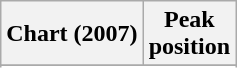<table class="wikitable sortable plainrowheaders" style="text-align:center">
<tr>
<th>Chart (2007)</th>
<th>Peak <br> position</th>
</tr>
<tr>
</tr>
<tr>
</tr>
<tr>
</tr>
<tr>
</tr>
</table>
